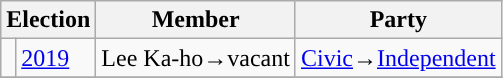<table class="wikitable">
<tr>
<th colspan="2">Election</th>
<th>Member</th>
<th>Party</th>
</tr>
<tr>
<td style="color:inherit;background:"></td>
<td><a href='#'>2019</a></td>
<td>Lee Ka-ho→vacant</td>
<td><a href='#'>Civic</a>→<a href='#'>Independent</a></td>
</tr>
<tr>
</tr>
</table>
